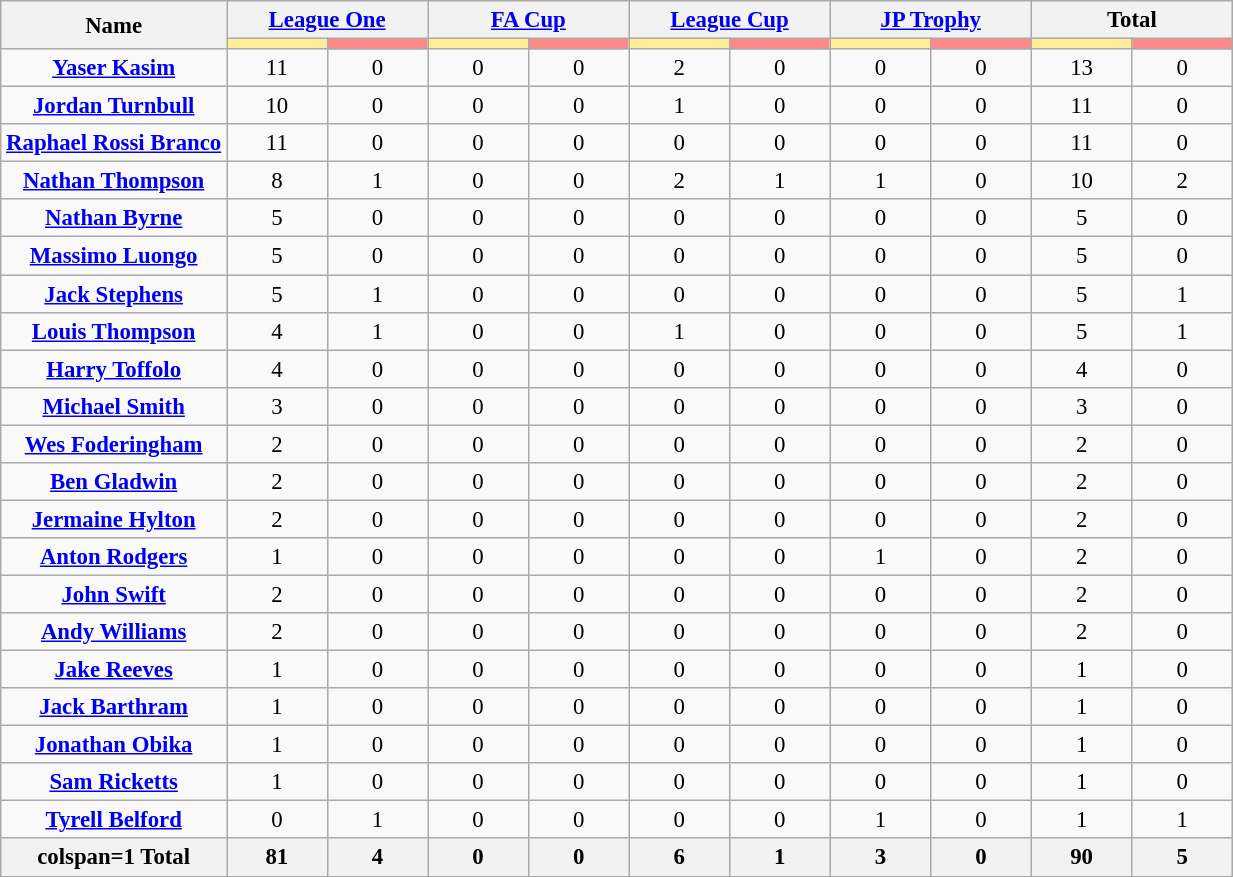<table class="wikitable" style="font-size: 95%; text-align: center;">
<tr>
<th rowspan=2>Name</th>
<th colspan=2><a href='#'>League One</a></th>
<th colspan=2><a href='#'>FA Cup</a></th>
<th colspan=2><a href='#'>League Cup</a></th>
<th colspan=2><a href='#'>JP Trophy</a></th>
<th colspan=2>Total</th>
</tr>
<tr>
<th style="width:60px; background:#fe9;"></th>
<th style="width:60px; background:#ff8888;"></th>
<th style="width:60px; background:#fe9;"></th>
<th style="width:60px; background:#ff8888;"></th>
<th style="width:60px; background:#fe9;"></th>
<th style="width:60px; background:#ff8888;"></th>
<th style="width:60px; background:#fe9;"></th>
<th style="width:60px; background:#ff8888;"></th>
<th style="width:60px; background:#fe9;"></th>
<th style="width:60px; background:#ff8888;"></th>
</tr>
<tr>
<td><strong><a href='#'>Yaser Kasim</a></strong></td>
<td>11</td>
<td>0</td>
<td>0</td>
<td>0</td>
<td>2</td>
<td>0</td>
<td>0</td>
<td>0</td>
<td>13</td>
<td>0</td>
</tr>
<tr>
<td><strong><a href='#'>Jordan Turnbull</a></strong></td>
<td>10</td>
<td>0</td>
<td>0</td>
<td>0</td>
<td>1</td>
<td>0</td>
<td>0</td>
<td>0</td>
<td>11</td>
<td>0</td>
</tr>
<tr>
<td><strong><a href='#'>Raphael Rossi Branco</a></strong></td>
<td>11</td>
<td>0</td>
<td>0</td>
<td>0</td>
<td>0</td>
<td>0</td>
<td>0</td>
<td>0</td>
<td>11</td>
<td>0</td>
</tr>
<tr>
<td><strong><a href='#'>Nathan Thompson</a></strong></td>
<td>8</td>
<td>1</td>
<td>0</td>
<td>0</td>
<td>2</td>
<td>1</td>
<td>1</td>
<td>0</td>
<td>10</td>
<td>2</td>
</tr>
<tr>
<td><strong><a href='#'>Nathan Byrne</a></strong></td>
<td>5</td>
<td>0</td>
<td>0</td>
<td>0</td>
<td>0</td>
<td>0</td>
<td>0</td>
<td>0</td>
<td>5</td>
<td>0</td>
</tr>
<tr>
<td><strong><a href='#'>Massimo Luongo</a></strong></td>
<td>5</td>
<td>0</td>
<td>0</td>
<td>0</td>
<td>0</td>
<td>0</td>
<td>0</td>
<td>0</td>
<td>5</td>
<td>0</td>
</tr>
<tr>
<td><strong><a href='#'>Jack Stephens</a></strong></td>
<td>5</td>
<td>1</td>
<td>0</td>
<td>0</td>
<td>0</td>
<td>0</td>
<td>0</td>
<td>0</td>
<td>5</td>
<td>1</td>
</tr>
<tr>
<td><strong><a href='#'>Louis Thompson</a></strong></td>
<td>4</td>
<td>1</td>
<td>0</td>
<td>0</td>
<td>1</td>
<td>0</td>
<td>0</td>
<td>0</td>
<td>5</td>
<td>1</td>
</tr>
<tr>
<td><strong><a href='#'>Harry Toffolo</a></strong></td>
<td>4</td>
<td>0</td>
<td>0</td>
<td>0</td>
<td>0</td>
<td>0</td>
<td>0</td>
<td>0</td>
<td>4</td>
<td>0</td>
</tr>
<tr>
<td><strong><a href='#'>Michael Smith</a></strong></td>
<td>3</td>
<td>0</td>
<td>0</td>
<td>0</td>
<td>0</td>
<td>0</td>
<td>0</td>
<td>0</td>
<td>3</td>
<td>0</td>
</tr>
<tr>
<td><strong><a href='#'>Wes Foderingham</a></strong></td>
<td>2</td>
<td>0</td>
<td>0</td>
<td>0</td>
<td>0</td>
<td>0</td>
<td>0</td>
<td>0</td>
<td>2</td>
<td>0</td>
</tr>
<tr>
<td><strong><a href='#'>Ben Gladwin</a></strong></td>
<td>2</td>
<td>0</td>
<td>0</td>
<td>0</td>
<td>0</td>
<td>0</td>
<td>0</td>
<td>0</td>
<td>2</td>
<td>0</td>
</tr>
<tr>
<td><strong><a href='#'>Jermaine Hylton</a></strong></td>
<td>2</td>
<td>0</td>
<td>0</td>
<td>0</td>
<td>0</td>
<td>0</td>
<td>0</td>
<td>0</td>
<td>2</td>
<td>0</td>
</tr>
<tr>
<td><strong><a href='#'>Anton Rodgers</a></strong></td>
<td>1</td>
<td>0</td>
<td>0</td>
<td>0</td>
<td>0</td>
<td>0</td>
<td>1</td>
<td>0</td>
<td>2</td>
<td>0</td>
</tr>
<tr>
<td><strong><a href='#'>John Swift</a></strong></td>
<td>2</td>
<td>0</td>
<td>0</td>
<td>0</td>
<td>0</td>
<td>0</td>
<td>0</td>
<td>0</td>
<td>2</td>
<td>0</td>
</tr>
<tr>
<td><strong><a href='#'>Andy Williams</a></strong></td>
<td>2</td>
<td>0</td>
<td>0</td>
<td>0</td>
<td>0</td>
<td>0</td>
<td>0</td>
<td>0</td>
<td>2</td>
<td>0</td>
</tr>
<tr>
<td><strong><a href='#'>Jake Reeves</a></strong></td>
<td>1</td>
<td>0</td>
<td>0</td>
<td>0</td>
<td>0</td>
<td>0</td>
<td>0</td>
<td>0</td>
<td>1</td>
<td>0</td>
</tr>
<tr>
<td><strong><a href='#'>Jack Barthram</a></strong></td>
<td>1</td>
<td>0</td>
<td>0</td>
<td>0</td>
<td>0</td>
<td>0</td>
<td>0</td>
<td>0</td>
<td>1</td>
<td>0</td>
</tr>
<tr>
<td><strong><a href='#'>Jonathan Obika</a></strong></td>
<td>1</td>
<td>0</td>
<td>0</td>
<td>0</td>
<td>0</td>
<td>0</td>
<td>0</td>
<td>0</td>
<td>1</td>
<td>0</td>
</tr>
<tr>
<td><strong><a href='#'>Sam Ricketts</a></strong></td>
<td>1</td>
<td>0</td>
<td>0</td>
<td>0</td>
<td>0</td>
<td>0</td>
<td>0</td>
<td>0</td>
<td>1</td>
<td>0</td>
</tr>
<tr>
<td><strong><a href='#'>Tyrell Belford</a></strong></td>
<td>0</td>
<td>1</td>
<td>0</td>
<td>0</td>
<td>0</td>
<td>0</td>
<td>1</td>
<td>0</td>
<td>1</td>
<td>1</td>
</tr>
<tr>
<th>colspan=1 Total</th>
<th>81</th>
<th>4</th>
<th>0</th>
<th>0</th>
<th>6</th>
<th>1</th>
<th>3</th>
<th>0</th>
<th>90</th>
<th>5</th>
</tr>
</table>
